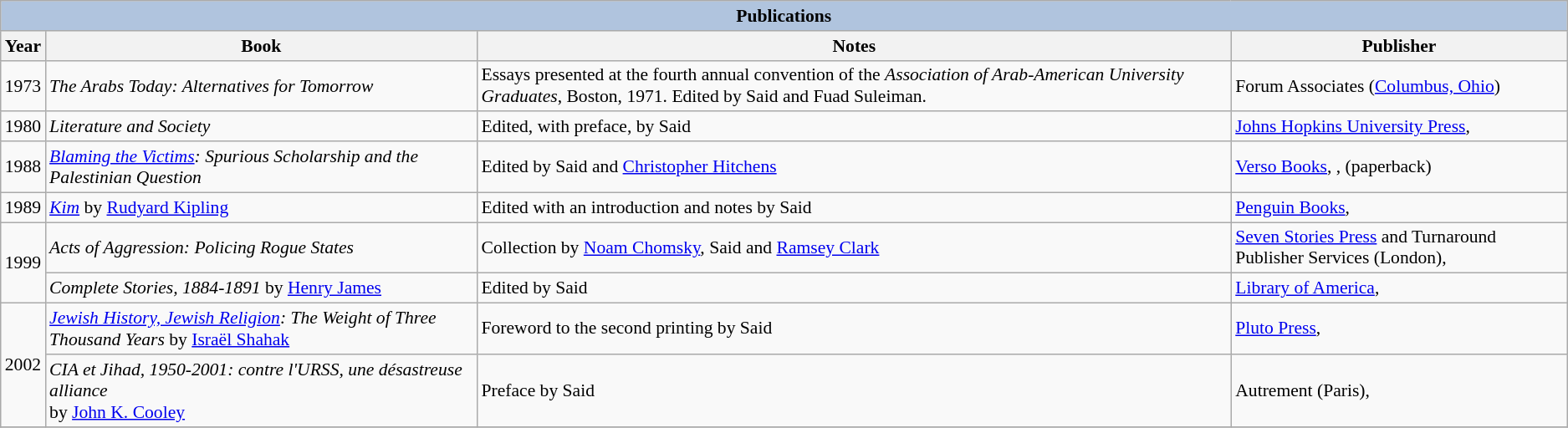<table class="wikitable" style="font-size: 90%;">
<tr>
<th colspan="4" style="background: LightSteelBlue;">Publications</th>
</tr>
<tr>
<th>Year</th>
<th>Book</th>
<th>Notes</th>
<th>Publisher</th>
</tr>
<tr>
<td>1973</td>
<td><em>The Arabs Today: Alternatives for Tomorrow</em></td>
<td>Essays presented at the fourth annual convention of the <em>Association of Arab-American University Graduates</em>, Boston, 1971.  Edited by Said and Fuad Suleiman.</td>
<td>Forum Associates (<a href='#'>Columbus, Ohio</a>)</td>
</tr>
<tr>
<td>1980</td>
<td><em>Literature and Society</em></td>
<td>Edited, with preface, by Said</td>
<td><a href='#'>Johns Hopkins University Press</a>, </td>
</tr>
<tr>
<td>1988</td>
<td><em><a href='#'>Blaming the Victims</a>: Spurious Scholarship and the Palestinian Question</em></td>
<td>Edited by Said and <a href='#'>Christopher Hitchens</a></td>
<td><a href='#'>Verso Books</a>, ,  (paperback)</td>
</tr>
<tr>
<td>1989</td>
<td><em><a href='#'>Kim</a></em> by <a href='#'>Rudyard Kipling</a></td>
<td>Edited with an introduction and notes by Said</td>
<td><a href='#'>Penguin Books</a>, </td>
</tr>
<tr>
<td rowspan=2>1999</td>
<td><em>Acts of Aggression: Policing Rogue States</em></td>
<td>Collection by <a href='#'>Noam Chomsky</a>, Said and <a href='#'>Ramsey Clark</a></td>
<td><a href='#'>Seven Stories Press</a> and Turnaround Publisher Services (London), </td>
</tr>
<tr>
<td><em>Complete Stories, 1884-1891</em> by <a href='#'>Henry James</a></td>
<td>Edited by Said</td>
<td><a href='#'>Library of America</a>, </td>
</tr>
<tr>
<td rowspan=2>2002</td>
<td><em><a href='#'>Jewish History, Jewish Religion</a>: The Weight of Three Thousand Years</em> by <a href='#'>Israël Shahak</a></td>
<td>Foreword to the second printing by Said</td>
<td><a href='#'>Pluto Press</a>, </td>
</tr>
<tr>
<td><em>CIA et Jihad, 1950-2001: contre l'URSS, une désastreuse alliance</em><br>by <a href='#'>John K. Cooley</a></td>
<td>Preface by Said</td>
<td>Autrement (Paris), </td>
</tr>
<tr>
</tr>
</table>
